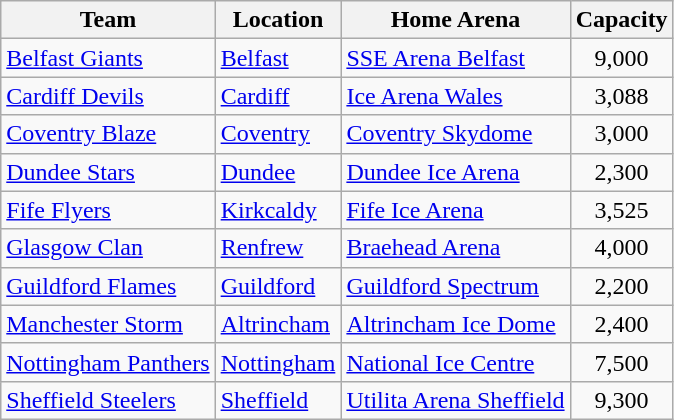<table class="wikitable sortable">
<tr>
<th>Team</th>
<th>Location</th>
<th>Home Arena</th>
<th>Capacity</th>
</tr>
<tr>
<td><a href='#'>Belfast Giants</a></td>
<td><a href='#'>Belfast</a></td>
<td><a href='#'>SSE Arena Belfast</a></td>
<td align=center>9,000</td>
</tr>
<tr>
<td><a href='#'>Cardiff Devils</a></td>
<td><a href='#'>Cardiff</a></td>
<td><a href='#'>Ice Arena Wales</a></td>
<td align=center>3,088</td>
</tr>
<tr>
<td><a href='#'>Coventry Blaze</a></td>
<td><a href='#'>Coventry</a></td>
<td><a href='#'>Coventry Skydome</a></td>
<td align=center>3,000</td>
</tr>
<tr>
<td><a href='#'>Dundee Stars</a></td>
<td><a href='#'>Dundee</a></td>
<td><a href='#'>Dundee Ice Arena</a></td>
<td align=center>2,300</td>
</tr>
<tr>
<td><a href='#'>Fife Flyers</a></td>
<td><a href='#'>Kirkcaldy</a></td>
<td><a href='#'>Fife Ice Arena</a></td>
<td align=center>3,525</td>
</tr>
<tr>
<td><a href='#'>Glasgow Clan</a></td>
<td><a href='#'>Renfrew</a></td>
<td><a href='#'>Braehead Arena</a></td>
<td align=center>4,000</td>
</tr>
<tr>
<td><a href='#'>Guildford Flames</a></td>
<td><a href='#'>Guildford</a></td>
<td><a href='#'>Guildford Spectrum</a></td>
<td align=center>2,200</td>
</tr>
<tr>
<td><a href='#'>Manchester Storm</a></td>
<td><a href='#'>Altrincham</a></td>
<td><a href='#'>Altrincham Ice Dome</a></td>
<td align=center>2,400</td>
</tr>
<tr>
<td><a href='#'>Nottingham Panthers</a></td>
<td><a href='#'>Nottingham</a></td>
<td><a href='#'>National Ice Centre</a></td>
<td align=center>7,500</td>
</tr>
<tr>
<td><a href='#'>Sheffield Steelers</a></td>
<td><a href='#'>Sheffield</a></td>
<td><a href='#'>Utilita Arena Sheffield</a></td>
<td align=center>9,300</td>
</tr>
</table>
